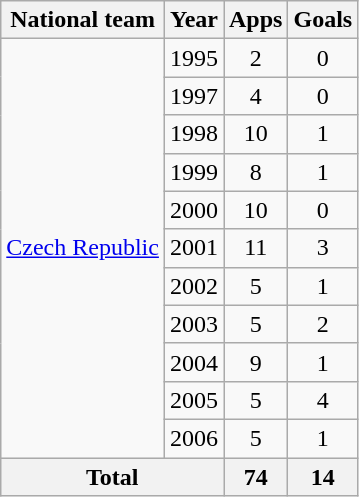<table class="wikitable" style="text-align:center">
<tr>
<th>National team</th>
<th>Year</th>
<th>Apps</th>
<th>Goals</th>
</tr>
<tr>
<td rowspan="11"><a href='#'>Czech Republic</a></td>
<td>1995</td>
<td>2</td>
<td>0</td>
</tr>
<tr>
<td>1997</td>
<td>4</td>
<td>0</td>
</tr>
<tr>
<td>1998</td>
<td>10</td>
<td>1</td>
</tr>
<tr>
<td>1999</td>
<td>8</td>
<td>1</td>
</tr>
<tr>
<td>2000</td>
<td>10</td>
<td>0</td>
</tr>
<tr>
<td>2001</td>
<td>11</td>
<td>3</td>
</tr>
<tr>
<td>2002</td>
<td>5</td>
<td>1</td>
</tr>
<tr>
<td>2003</td>
<td>5</td>
<td>2</td>
</tr>
<tr>
<td>2004</td>
<td>9</td>
<td>1</td>
</tr>
<tr>
<td>2005</td>
<td>5</td>
<td>4</td>
</tr>
<tr>
<td>2006</td>
<td>5</td>
<td>1</td>
</tr>
<tr>
<th colspan="2">Total</th>
<th>74</th>
<th>14</th>
</tr>
</table>
